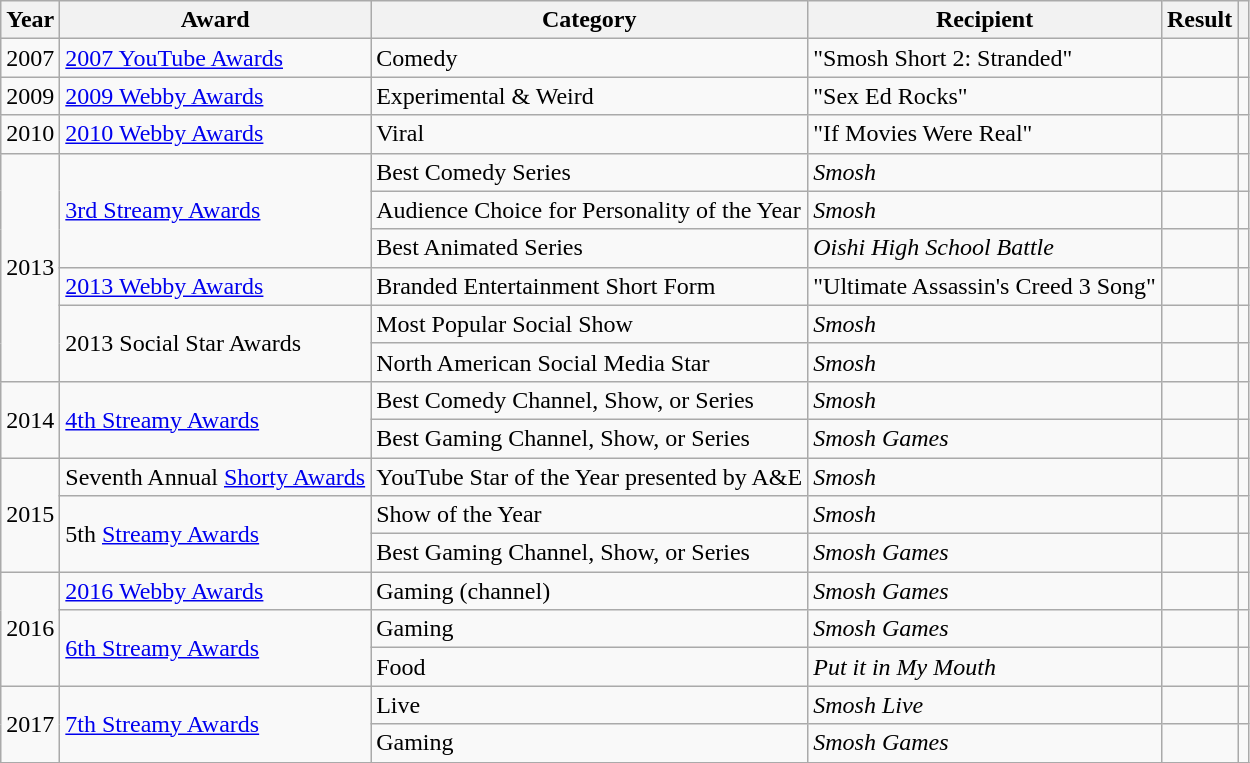<table class="wikitable plainrowheaders">
<tr>
<th scope="col">Year</th>
<th scope="col">Award</th>
<th scope="col">Category</th>
<th scope="col">Recipient</th>
<th scope="col">Result</th>
<th scope="col"></th>
</tr>
<tr>
<td>2007</td>
<td><a href='#'>2007 YouTube Awards</a></td>
<td>Comedy</td>
<td>"Smosh Short 2: Stranded"</td>
<td></td>
<td style="text-align:center;"></td>
</tr>
<tr>
<td>2009</td>
<td><a href='#'>2009 Webby Awards</a></td>
<td>Experimental & Weird</td>
<td>"Sex Ed Rocks"</td>
<td></td>
<td style="text-align:center;"></td>
</tr>
<tr>
<td>2010</td>
<td><a href='#'>2010 Webby Awards</a></td>
<td>Viral</td>
<td>"If Movies Were Real"</td>
<td></td>
<td style="text-align:center;"></td>
</tr>
<tr>
<td rowspan="6">2013</td>
<td rowspan="3"><a href='#'>3rd Streamy Awards</a></td>
<td>Best Comedy Series</td>
<td><em>Smosh</em></td>
<td></td>
<td style="text-align:center;"></td>
</tr>
<tr>
<td>Audience Choice for Personality of the Year</td>
<td><em>Smosh</em></td>
<td></td>
<td style="text-align:center;"></td>
</tr>
<tr>
<td>Best Animated Series</td>
<td><em>Oishi High School Battle</em></td>
<td></td>
<td style="text-align:center;"></td>
</tr>
<tr>
<td><a href='#'>2013 Webby Awards</a></td>
<td>Branded Entertainment Short Form</td>
<td>"Ultimate Assassin's Creed 3 Song"</td>
<td></td>
<td style="text-align:center;"></td>
</tr>
<tr>
<td rowspan="2">2013 Social Star Awards</td>
<td>Most Popular Social Show</td>
<td><em>Smosh</em></td>
<td></td>
<td style="text-align:center;"></td>
</tr>
<tr>
<td>North American Social Media Star</td>
<td><em>Smosh</em></td>
<td></td>
<td style="text-align:center;"></td>
</tr>
<tr>
<td rowspan="2">2014</td>
<td rowspan="2"><a href='#'>4th Streamy Awards</a></td>
<td>Best Comedy Channel, Show, or Series</td>
<td><em>Smosh</em></td>
<td></td>
<td style="text-align:center;"></td>
</tr>
<tr>
<td>Best Gaming Channel, Show, or Series</td>
<td><em>Smosh Games</em></td>
<td></td>
<td style="text-align:center;"></td>
</tr>
<tr>
<td rowspan="3">2015</td>
<td>Seventh Annual <a href='#'>Shorty Awards</a></td>
<td>YouTube Star of the Year presented by A&E</td>
<td><em>Smosh</em></td>
<td></td>
<td style="text-align:center;"></td>
</tr>
<tr>
<td rowspan="2">5th <a href='#'>Streamy Awards</a></td>
<td>Show of the Year</td>
<td><em>Smosh</em></td>
<td></td>
<td style="text-align:center;"></td>
</tr>
<tr>
<td>Best Gaming Channel, Show, or Series</td>
<td><em>Smosh Games</em></td>
<td></td>
<td style="text-align:center;"></td>
</tr>
<tr>
<td rowspan="3">2016</td>
<td><a href='#'>2016 Webby Awards</a></td>
<td>Gaming (channel)</td>
<td><em>Smosh Games</em></td>
<td></td>
<td style="text-align:center;"></td>
</tr>
<tr>
<td rowspan="2"><a href='#'>6th Streamy Awards</a></td>
<td>Gaming</td>
<td><em>Smosh Games</em></td>
<td></td>
<td style="text-align:center;"></td>
</tr>
<tr>
<td>Food</td>
<td><em>Put it in My Mouth</em></td>
<td></td>
<td style="text-align:center;"></td>
</tr>
<tr>
<td rowspan="2">2017</td>
<td rowspan="2"><a href='#'>7th Streamy Awards</a></td>
<td>Live</td>
<td><em>Smosh Live</em></td>
<td></td>
<td style="text-align:center;"></td>
</tr>
<tr>
<td>Gaming</td>
<td><em>Smosh Games</em></td>
<td></td>
<td style="text-align:center;"></td>
</tr>
<tr>
</tr>
</table>
